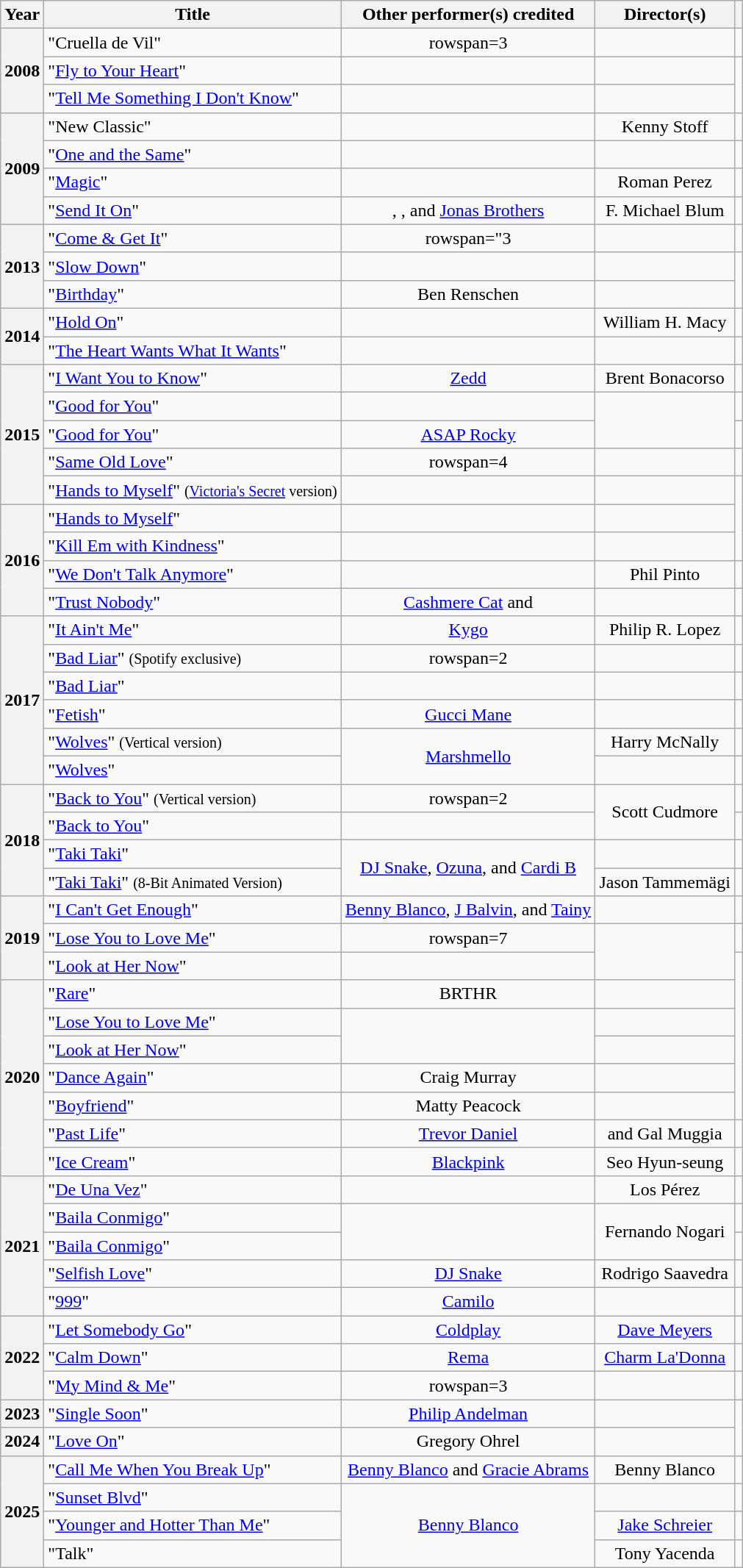<table class="wikitable sortable plainrowheaders" style="text-align:center;">
<tr>
<th scope="col">Year</th>
<th scope="col">Title</th>
<th scope="col">Other performer(s) credited</th>
<th scope="col">Director(s)</th>
<th scope="col"></th>
</tr>
<tr>
<th scope="row" rowspan="3">2008</th>
<td style="text-align:left;">"Cruella de Vil"</td>
<td>rowspan=3 </td>
<td></td>
<td></td>
</tr>
<tr>
<td style="text-align:left;">"<a href='#'>Fly to Your Heart</a>"</td>
<td></td>
<td></td>
</tr>
<tr>
<td style="text-align:left;">"<a href='#'>Tell Me Something I Don't Know</a>"</td>
<td></td>
<td></td>
</tr>
<tr>
<th scope="row" rowspan="4">2009</th>
<td style="text-align:left;">"New Classic"</td>
<td></td>
<td>Kenny Stoff</td>
<td></td>
</tr>
<tr>
<td style="text-align:left;">"<a href='#'>One and the Same</a>"</td>
<td></td>
<td></td>
<td></td>
</tr>
<tr>
<td style="text-align:left;">"<a href='#'>Magic</a>"</td>
<td></td>
<td>Roman Perez</td>
<td></td>
</tr>
<tr>
<td style="text-align:left;">"<a href='#'>Send It On</a>"</td>
<td>, , and <a href='#'>Jonas Brothers</a></td>
<td>F. Michael Blum</td>
<td></td>
</tr>
<tr>
<th scope="row" rowspan="3">2013</th>
<td style="text-align:left;">"<a href='#'>Come & Get It</a>"</td>
<td>rowspan="3 </td>
<td></td>
<td></td>
</tr>
<tr>
<td style="text-align:left;">"<a href='#'>Slow Down</a>"</td>
<td></td>
<td></td>
</tr>
<tr>
<td style="text-align:left;">"<a href='#'>Birthday</a>"</td>
<td>Ben Renschen</td>
<td></td>
</tr>
<tr>
<th scope="row" rowspan="2">2014</th>
<td style="text-align:left;">"<a href='#'>Hold On</a>"</td>
<td></td>
<td>William H. Macy</td>
<td></td>
</tr>
<tr>
<td style="text-align:left;">"<a href='#'>The Heart Wants What It Wants</a>"</td>
<td></td>
<td></td>
<td></td>
</tr>
<tr>
<th scope="row" rowspan="5">2015</th>
<td style="text-align:left;">"<a href='#'>I Want You to Know</a>"</td>
<td><a href='#'>Zedd</a></td>
<td>Brent Bonacorso</td>
<td></td>
</tr>
<tr>
<td style="text-align:left;">"<a href='#'>Good for You</a>"</td>
<td></td>
<td rowspan="2"></td>
<td></td>
</tr>
<tr>
<td style="text-align:left;">"<a href='#'>Good for You</a>" </td>
<td><a href='#'>ASAP Rocky</a></td>
<td></td>
</tr>
<tr>
<td style="text-align:left;">"<a href='#'>Same Old Love</a>"</td>
<td>rowspan=4 </td>
<td></td>
<td></td>
</tr>
<tr>
<td style="text-align:left;">"<a href='#'>Hands to Myself</a>" <small>(<a href='#'>Victoria's Secret</a> version)</small></td>
<td></td>
<td></td>
</tr>
<tr>
<th scope="row" rowspan="4">2016</th>
<td style="text-align:left;">"<a href='#'>Hands to Myself</a>"</td>
<td></td>
<td></td>
</tr>
<tr>
<td style="text-align:left;">"<a href='#'>Kill Em with Kindness</a>"</td>
<td></td>
<td></td>
</tr>
<tr>
<td style="text-align:left;">"<a href='#'>We Don't Talk Anymore</a>"</td>
<td></td>
<td>Phil Pinto</td>
<td></td>
</tr>
<tr>
<td style="text-align:left;">"<a href='#'>Trust Nobody</a>"</td>
<td><a href='#'>Cashmere Cat</a> and </td>
<td></td>
<td></td>
</tr>
<tr>
<th scope="row" rowspan="6">2017</th>
<td style="text-align:left;">"<a href='#'>It Ain't Me</a>"</td>
<td><a href='#'>Kygo</a></td>
<td>Philip R. Lopez</td>
<td></td>
</tr>
<tr>
<td style="text-align:left;">"<a href='#'>Bad Liar</a>" <small>(Spotify exclusive)</small></td>
<td>rowspan=2 </td>
<td></td>
<td></td>
</tr>
<tr>
<td style="text-align:left;">"<a href='#'>Bad Liar</a>"</td>
<td></td>
<td></td>
</tr>
<tr>
<td style="text-align:left;">"<a href='#'>Fetish</a>"</td>
<td><a href='#'>Gucci Mane</a></td>
<td></td>
<td></td>
</tr>
<tr>
<td style="text-align:left;">"<a href='#'>Wolves</a>" <small>(Vertical version)</small></td>
<td rowspan="2"><a href='#'>Marshmello</a></td>
<td>Harry McNally</td>
<td></td>
</tr>
<tr>
<td style="text-align:left;">"<a href='#'>Wolves</a>"</td>
<td></td>
<td></td>
</tr>
<tr>
<th scope="row" rowspan="4">2018</th>
<td style="text-align:left;">"<a href='#'>Back to You</a>" <small>(Vertical version)</small></td>
<td>rowspan=2 </td>
<td rowspan="2">Scott Cudmore</td>
<td></td>
</tr>
<tr>
<td style="text-align:left;">"<a href='#'>Back to You</a>"</td>
<td></td>
</tr>
<tr>
<td style="text-align:left;">"<a href='#'>Taki Taki</a>"</td>
<td rowspan="2"><a href='#'>DJ Snake</a>, <a href='#'>Ozuna</a>, and <a href='#'>Cardi B</a></td>
<td></td>
<td></td>
</tr>
<tr>
<td style="text-align:left;">"<a href='#'>Taki Taki</a>" <small>(8-Bit Animated Version)</small></td>
<td>Jason Tammemägi</td>
<td></td>
</tr>
<tr>
<th scope="row" rowspan="3">2019</th>
<td style="text-align:left;">"<a href='#'>I Can't Get Enough</a>"</td>
<td><a href='#'>Benny Blanco</a>, <a href='#'>J Balvin</a>, and <a href='#'>Tainy</a></td>
<td></td>
<td></td>
</tr>
<tr>
<td style="text-align:left;">"<a href='#'>Lose You to Love Me</a>"</td>
<td>rowspan=7 </td>
<td rowspan="2"></td>
<td></td>
</tr>
<tr>
<td style="text-align:left;">"<a href='#'>Look at Her Now</a>"</td>
<td></td>
</tr>
<tr>
<th scope="row" rowspan="7">2020</th>
<td style="text-align:left;">"<a href='#'>Rare</a>"</td>
<td>BRTHR</td>
<td></td>
</tr>
<tr>
<td style="text-align:left;">"<a href='#'>Lose You to Love Me</a>" </td>
<td rowspan="2"></td>
<td></td>
</tr>
<tr>
<td style="text-align:left;">"<a href='#'>Look at Her Now</a>" </td>
<td></td>
</tr>
<tr>
<td style="text-align:left;">"<a href='#'>Dance Again</a>" </td>
<td>Craig Murray</td>
<td></td>
</tr>
<tr>
<td style="text-align:left;">"<a href='#'>Boyfriend</a>"</td>
<td>Matty Peacock</td>
<td></td>
</tr>
<tr>
<td style="text-align:left;">"<a href='#'>Past Life</a>"</td>
<td><a href='#'>Trevor Daniel</a></td>
<td> and Gal Muggia</td>
<td></td>
</tr>
<tr>
<td style="text-align:left;">"<a href='#'>Ice Cream</a>"</td>
<td><a href='#'>Blackpink</a></td>
<td>Seo Hyun-seung</td>
<td></td>
</tr>
<tr>
<th scope="row" rowspan="5">2021</th>
<td style="text-align:left;">"<a href='#'>De Una Vez</a>"</td>
<td></td>
<td>Los Pérez</td>
<td></td>
</tr>
<tr>
<td style="text-align:left;">"<a href='#'>Baila Conmigo</a>"</td>
<td rowspan="2"></td>
<td rowspan="2">Fernando Nogari</td>
<td></td>
</tr>
<tr>
<td style="text-align:left;">"<a href='#'>Baila Conmigo</a>" </td>
<td></td>
</tr>
<tr>
<td style="text-align:left;">"<a href='#'>Selfish Love</a>"</td>
<td><a href='#'>DJ Snake</a></td>
<td>Rodrigo Saavedra</td>
<td></td>
</tr>
<tr>
<td style="text-align:left;">"<a href='#'>999</a>"</td>
<td><a href='#'>Camilo</a></td>
<td></td>
<td></td>
</tr>
<tr>
<th scope="row" rowspan="3">2022</th>
<td style="text-align:left;">"<a href='#'>Let Somebody Go</a>"</td>
<td><a href='#'>Coldplay</a></td>
<td><a href='#'>Dave Meyers</a></td>
<td></td>
</tr>
<tr>
<td style="text-align:left;">"<a href='#'>Calm Down</a>"</td>
<td><a href='#'>Rema</a></td>
<td><a href='#'>Charm La'Donna</a></td>
<td></td>
</tr>
<tr>
<td style="text-align:left;">"<a href='#'>My Mind & Me</a>" </td>
<td>rowspan=3 </td>
<td></td>
<td></td>
</tr>
<tr>
<th scope="row">2023</th>
<td style="text-align:left;">"<a href='#'>Single Soon</a>"</td>
<td><a href='#'>Philip Andelman</a></td>
<td></td>
</tr>
<tr>
<th scope="row">2024</th>
<td style="text-align:left;">"<a href='#'>Love On</a>"</td>
<td>Gregory Ohrel</td>
<td></td>
</tr>
<tr>
<th scope="row" rowspan="4">2025</th>
<td style="text-align:left;">"<a href='#'>Call Me When You Break Up</a>"</td>
<td><a href='#'>Benny Blanco</a> and <a href='#'>Gracie Abrams</a></td>
<td>Benny Blanco</td>
<td></td>
</tr>
<tr>
<td style="text-align:left;">"<a href='#'>Sunset Blvd</a>"</td>
<td rowspan="3"><a href='#'>Benny Blanco</a></td>
<td></td>
<td></td>
</tr>
<tr>
<td style="text-align:left;">"<a href='#'>Younger and Hotter Than Me</a>"</td>
<td><a href='#'>Jake Schreier</a></td>
<td></td>
</tr>
<tr>
<td style="text-align:left;">"Talk"</td>
<td>Tony Yacenda</td>
<td></td>
</tr>
</table>
